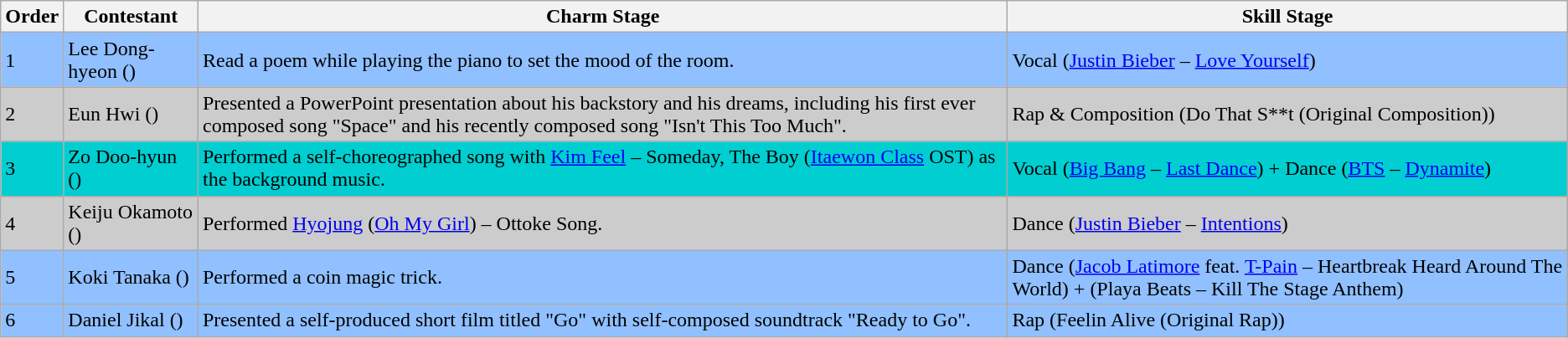<table class="wikitable">
<tr>
<th>Order</th>
<th>Contestant</th>
<th>Charm Stage</th>
<th>Skill Stage</th>
</tr>
<tr style="background:#90C0FF">
<td>1</td>
<td>Lee Dong-hyeon ()</td>
<td>Read a poem while playing the piano to set the mood of the room.</td>
<td>Vocal (<a href='#'>Justin Bieber</a> – <a href='#'>Love Yourself</a>)</td>
</tr>
<tr style="background:#CCCCCC">
<td>2</td>
<td>Eun Hwi ()</td>
<td>Presented a PowerPoint presentation about his backstory and his dreams, including his first ever composed song "Space" and his recently composed song "Isn't This Too Much".</td>
<td>Rap & Composition (Do That S**t (Original Composition))</td>
</tr>
<tr style="background:#00CED1">
<td>3</td>
<td>Zo Doo-hyun ()</td>
<td>Performed a self-choreographed song with <a href='#'>Kim Feel</a> – Someday, The Boy (<a href='#'>Itaewon Class</a> OST) as the background music.</td>
<td>Vocal (<a href='#'>Big Bang</a> – <a href='#'>Last Dance</a>) + Dance (<a href='#'>BTS</a> – <a href='#'>Dynamite</a>)</td>
</tr>
<tr style="background:#CCCCCC">
<td>4</td>
<td>Keiju Okamoto ()</td>
<td>Performed <a href='#'>Hyojung</a> (<a href='#'>Oh My Girl</a>) – Ottoke Song.</td>
<td>Dance (<a href='#'>Justin Bieber</a> – <a href='#'>Intentions</a>)</td>
</tr>
<tr style="background:#90C0FF">
<td>5</td>
<td>Koki Tanaka ()</td>
<td>Performed a coin magic trick.</td>
<td>Dance (<a href='#'>Jacob Latimore</a> feat. <a href='#'>T-Pain</a> – Heartbreak Heard Around The World) + (Playa Beats – Kill The Stage Anthem)</td>
</tr>
<tr style="background:#90C0FF">
<td>6</td>
<td>Daniel Jikal ()</td>
<td>Presented a self-produced short film titled "Go" with self-composed soundtrack "Ready to Go".</td>
<td>Rap (Feelin Alive (Original Rap))</td>
</tr>
</table>
